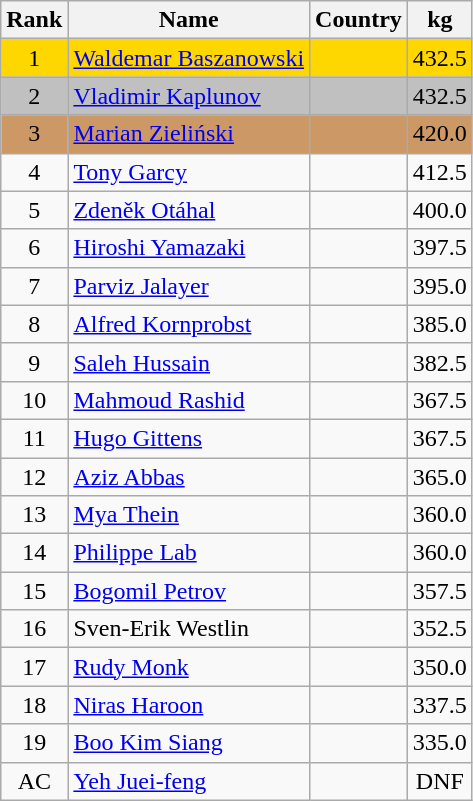<table class="wikitable sortable" style="text-align:center">
<tr>
<th>Rank</th>
<th>Name</th>
<th>Country</th>
<th>kg</th>
</tr>
<tr bgcolor=gold>
<td>1</td>
<td align="left"><a href='#'>Waldemar Baszanowski</a></td>
<td align="left"></td>
<td>432.5</td>
</tr>
<tr bgcolor=silver>
<td>2</td>
<td align="left"><a href='#'>Vladimir Kaplunov</a></td>
<td align="left"></td>
<td>432.5</td>
</tr>
<tr bgcolor=#CC9966>
<td>3</td>
<td align="left"><a href='#'>Marian Zieliński</a></td>
<td align="left"></td>
<td>420.0</td>
</tr>
<tr>
<td>4</td>
<td align="left"><a href='#'>Tony Garcy</a></td>
<td align="left"></td>
<td>412.5</td>
</tr>
<tr>
<td>5</td>
<td align="left"><a href='#'>Zdeněk Otáhal</a></td>
<td align="left"></td>
<td>400.0</td>
</tr>
<tr>
<td>6</td>
<td align="left"><a href='#'>Hiroshi Yamazaki</a></td>
<td align="left"></td>
<td>397.5</td>
</tr>
<tr>
<td>7</td>
<td align="left"><a href='#'>Parviz Jalayer</a></td>
<td align="left"></td>
<td>395.0</td>
</tr>
<tr>
<td>8</td>
<td align="left"><a href='#'>Alfred Kornprobst</a></td>
<td align="left"></td>
<td>385.0</td>
</tr>
<tr>
<td>9</td>
<td align="left"><a href='#'>Saleh Hussain</a></td>
<td align="left"></td>
<td>382.5</td>
</tr>
<tr>
<td>10</td>
<td align="left"><a href='#'>Mahmoud Rashid</a></td>
<td align="left"></td>
<td>367.5</td>
</tr>
<tr>
<td>11</td>
<td align="left"><a href='#'>Hugo Gittens</a></td>
<td align="left"></td>
<td>367.5</td>
</tr>
<tr>
<td>12</td>
<td align="left"><a href='#'>Aziz Abbas</a></td>
<td align="left"></td>
<td>365.0</td>
</tr>
<tr>
<td>13</td>
<td align="left"><a href='#'>Mya Thein</a></td>
<td align="left"></td>
<td>360.0</td>
</tr>
<tr>
<td>14</td>
<td align="left"><a href='#'>Philippe Lab</a></td>
<td align="left"></td>
<td>360.0</td>
</tr>
<tr>
<td>15</td>
<td align="left"><a href='#'>Bogomil Petrov</a></td>
<td align="left"></td>
<td>357.5</td>
</tr>
<tr>
<td>16</td>
<td align="left">Sven-Erik Westlin</td>
<td align="left"></td>
<td>352.5</td>
</tr>
<tr>
<td>17</td>
<td align="left"><a href='#'>Rudy Monk</a></td>
<td align="left"></td>
<td>350.0</td>
</tr>
<tr>
<td>18</td>
<td align="left"><a href='#'>Niras Haroon</a></td>
<td align="left"></td>
<td>337.5</td>
</tr>
<tr>
<td>19</td>
<td align="left"><a href='#'>Boo Kim Siang</a></td>
<td align="left"></td>
<td>335.0</td>
</tr>
<tr>
<td>AC</td>
<td align="left"><a href='#'>Yeh Juei-feng</a></td>
<td align="left"></td>
<td>DNF</td>
</tr>
</table>
